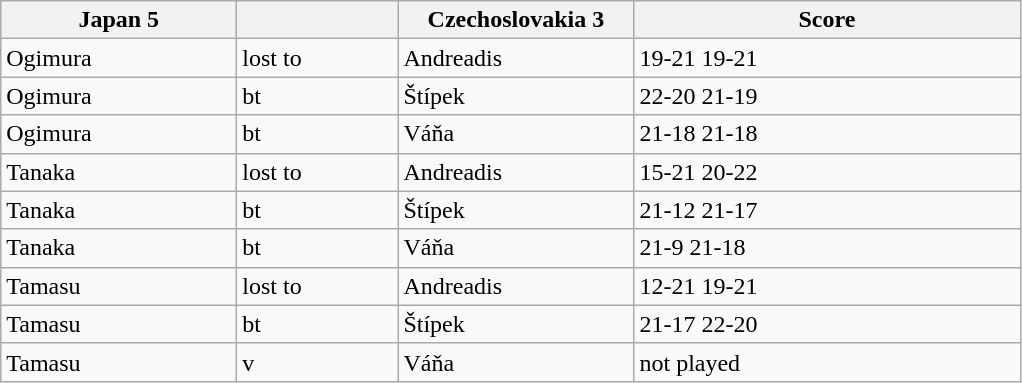<table class="wikitable">
<tr>
<th width=150> Japan 5</th>
<th width=100></th>
<th width=150> Czechoslovakia 3</th>
<th width=250>Score</th>
</tr>
<tr>
<td>Ogimura</td>
<td>lost to</td>
<td>Andreadis</td>
<td>19-21 19-21</td>
</tr>
<tr>
<td>Ogimura</td>
<td>bt</td>
<td>Štípek</td>
<td>22-20 21-19</td>
</tr>
<tr>
<td>Ogimura</td>
<td>bt</td>
<td>Váňa</td>
<td>21-18 21-18</td>
</tr>
<tr>
<td>Tanaka</td>
<td>lost to</td>
<td>Andreadis</td>
<td>15-21 20-22</td>
</tr>
<tr>
<td>Tanaka</td>
<td>bt</td>
<td>Štípek</td>
<td>21-12 21-17</td>
</tr>
<tr>
<td>Tanaka</td>
<td>bt</td>
<td>Váňa</td>
<td>21-9 21-18</td>
</tr>
<tr>
<td>Tamasu</td>
<td>lost to</td>
<td>Andreadis</td>
<td>12-21 19-21</td>
</tr>
<tr>
<td>Tamasu</td>
<td>bt</td>
<td>Štípek</td>
<td>21-17 22-20</td>
</tr>
<tr>
<td>Tamasu</td>
<td>v</td>
<td>Váňa</td>
<td>not played</td>
</tr>
</table>
